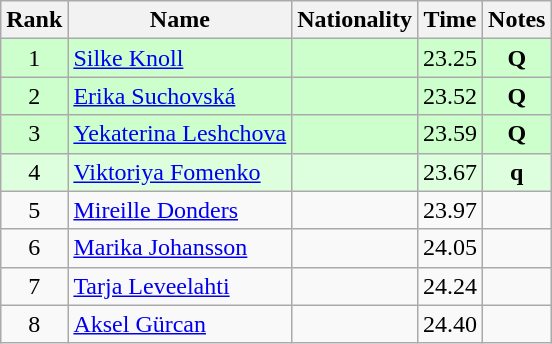<table class="wikitable sortable" style="text-align:center">
<tr>
<th>Rank</th>
<th>Name</th>
<th>Nationality</th>
<th>Time</th>
<th>Notes</th>
</tr>
<tr bgcolor=ccffcc>
<td>1</td>
<td align=left><a href='#'>Silke Knoll</a></td>
<td align=left></td>
<td>23.25</td>
<td><strong>Q</strong></td>
</tr>
<tr bgcolor=ccffcc>
<td>2</td>
<td align=left><a href='#'>Erika Suchovská</a></td>
<td align=left></td>
<td>23.52</td>
<td><strong>Q</strong></td>
</tr>
<tr bgcolor=ccffcc>
<td>3</td>
<td align=left><a href='#'>Yekaterina Leshchova</a></td>
<td align=left></td>
<td>23.59</td>
<td><strong>Q</strong></td>
</tr>
<tr bgcolor=ddffdd>
<td>4</td>
<td align=left><a href='#'>Viktoriya Fomenko</a></td>
<td align=left></td>
<td>23.67</td>
<td><strong>q</strong></td>
</tr>
<tr>
<td>5</td>
<td align=left><a href='#'>Mireille Donders</a></td>
<td align=left></td>
<td>23.97</td>
<td></td>
</tr>
<tr>
<td>6</td>
<td align=left><a href='#'>Marika Johansson</a></td>
<td align=left></td>
<td>24.05</td>
<td></td>
</tr>
<tr>
<td>7</td>
<td align=left><a href='#'>Tarja Leveelahti</a></td>
<td align=left></td>
<td>24.24</td>
<td></td>
</tr>
<tr>
<td>8</td>
<td align=left><a href='#'>Aksel Gürcan</a></td>
<td align=left></td>
<td>24.40</td>
<td></td>
</tr>
</table>
